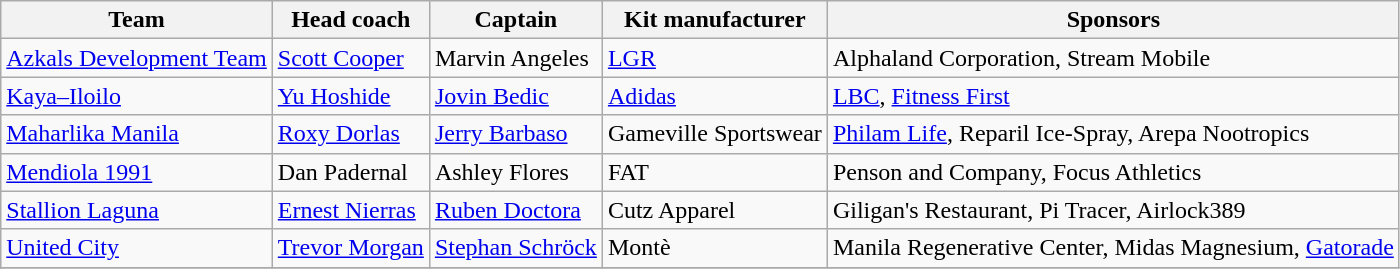<table class="wikitable sortable">
<tr>
<th>Team</th>
<th>Head coach</th>
<th>Captain</th>
<th>Kit manufacturer</th>
<th>Sponsors</th>
</tr>
<tr>
<td><a href='#'>Azkals Development Team</a></td>
<td> <a href='#'>Scott Cooper</a></td>
<td> Marvin Angeles</td>
<td> <a href='#'>LGR</a></td>
<td>Alphaland Corporation, Stream Mobile</td>
</tr>
<tr>
<td><a href='#'>Kaya–Iloilo</a></td>
<td> <a href='#'>Yu Hoshide</a></td>
<td> <a href='#'>Jovin Bedic</a></td>
<td> <a href='#'>Adidas</a></td>
<td><a href='#'>LBC</a>, <a href='#'>Fitness First</a></td>
</tr>
<tr>
<td><a href='#'>Maharlika Manila</a></td>
<td> <a href='#'>Roxy Dorlas</a></td>
<td> <a href='#'>Jerry Barbaso</a></td>
<td> Gameville Sportswear</td>
<td><a href='#'>Philam Life</a>, Reparil Ice-Spray, Arepa Nootropics</td>
</tr>
<tr>
<td><a href='#'>Mendiola 1991</a></td>
<td> Dan Padernal</td>
<td> Ashley Flores</td>
<td> FAT</td>
<td>Penson and Company, Focus Athletics</td>
</tr>
<tr>
<td><a href='#'>Stallion Laguna</a></td>
<td> <a href='#'>Ernest Nierras</a></td>
<td> <a href='#'>Ruben Doctora</a></td>
<td> Cutz Apparel</td>
<td>Giligan's Restaurant, Pi Tracer, Airlock389</td>
</tr>
<tr>
<td><a href='#'>United City</a></td>
<td> <a href='#'>Trevor Morgan</a></td>
<td> <a href='#'>Stephan Schröck</a></td>
<td> Montè</td>
<td>Manila Regenerative Center, Midas Magnesium, <a href='#'>Gatorade</a></td>
</tr>
<tr>
</tr>
</table>
